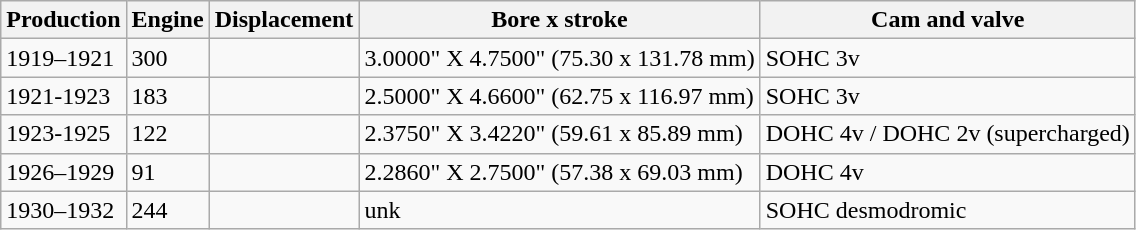<table class="wikitable">
<tr>
<th>Production</th>
<th>Engine</th>
<th>Displacement</th>
<th>Bore x stroke</th>
<th>Cam and valve</th>
</tr>
<tr>
<td>1919–1921</td>
<td>300</td>
<td></td>
<td>3.0000" X 4.7500" (75.30 x 131.78 mm)</td>
<td>SOHC 3v</td>
</tr>
<tr>
<td>1921-1923</td>
<td>183</td>
<td></td>
<td>2.5000" X 4.6600" (62.75 x 116.97 mm)</td>
<td>SOHC 3v</td>
</tr>
<tr>
<td>1923-1925</td>
<td>122</td>
<td></td>
<td>2.3750" X 3.4220" (59.61 x 85.89 mm)</td>
<td>DOHC 4v / DOHC 2v (supercharged)</td>
</tr>
<tr>
<td>1926–1929</td>
<td>91</td>
<td></td>
<td>2.2860" X 2.7500" (57.38 x 69.03 mm)</td>
<td>DOHC 4v</td>
</tr>
<tr>
<td>1930–1932</td>
<td>244</td>
<td></td>
<td>unk</td>
<td>SOHC desmodromic</td>
</tr>
</table>
